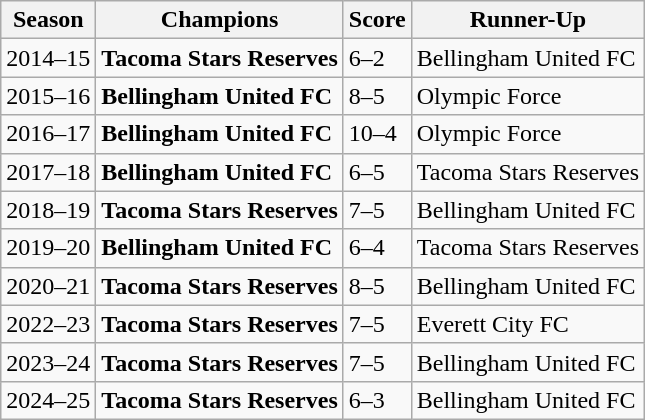<table class="wikitable">
<tr>
<th>Season</th>
<th>Champions</th>
<th>Score</th>
<th>Runner-Up</th>
</tr>
<tr>
<td>2014–15</td>
<td><strong>Tacoma Stars Reserves</strong></td>
<td>6–2</td>
<td>Bellingham United FC</td>
</tr>
<tr>
<td>2015–16</td>
<td><strong>Bellingham United FC</strong></td>
<td>8–5</td>
<td>Olympic Force</td>
</tr>
<tr>
<td>2016–17</td>
<td><strong>Bellingham United FC</strong></td>
<td>10–4</td>
<td>Olympic Force</td>
</tr>
<tr>
<td>2017–18</td>
<td><strong>Bellingham United FC</strong></td>
<td>6–5</td>
<td>Tacoma Stars Reserves</td>
</tr>
<tr>
<td>2018–19</td>
<td><strong>Tacoma Stars Reserves</strong></td>
<td>7–5</td>
<td>Bellingham United FC</td>
</tr>
<tr>
<td>2019–20</td>
<td><strong>Bellingham United FC</strong></td>
<td>6–4</td>
<td>Tacoma Stars Reserves</td>
</tr>
<tr>
<td>2020–21</td>
<td><strong>Tacoma Stars Reserves</strong></td>
<td>8–5</td>
<td>Bellingham United FC</td>
</tr>
<tr>
<td>2022–23</td>
<td><strong>Tacoma Stars Reserves</strong></td>
<td>7–5</td>
<td>Everett City FC</td>
</tr>
<tr>
<td>2023–24</td>
<td><strong>Tacoma Stars Reserves</strong></td>
<td>7–5</td>
<td>Bellingham United FC</td>
</tr>
<tr>
<td>2024–25</td>
<td><strong>Tacoma Stars Reserves</strong></td>
<td>6–3</td>
<td>Bellingham United FC</td>
</tr>
</table>
